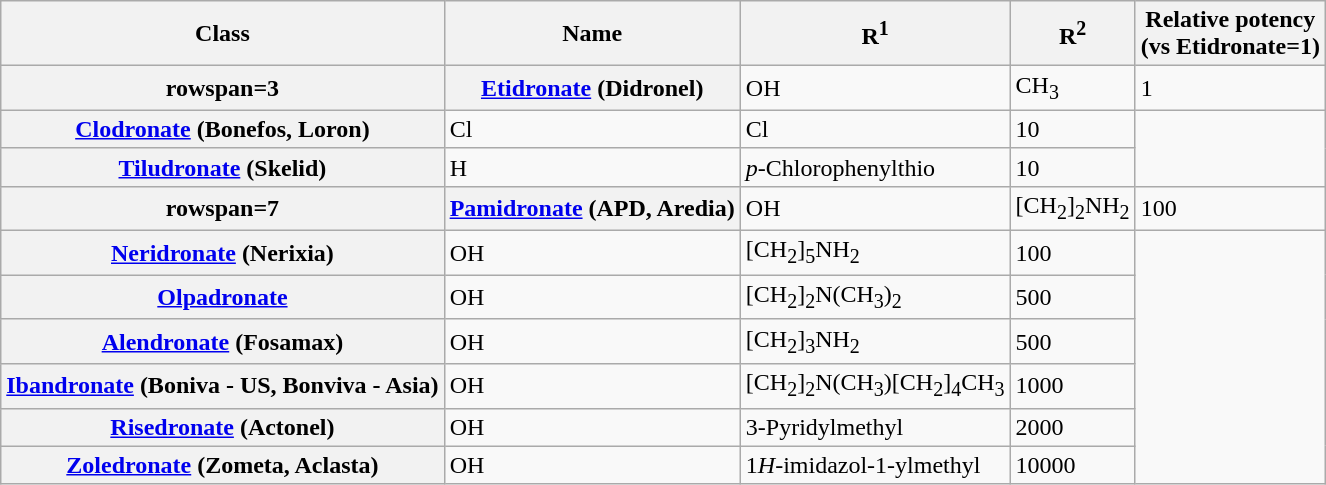<table class=wikitable>
<tr>
<th>Class</th>
<th>Name</th>
<th>R<sup>1</sup></th>
<th>R<sup>2</sup></th>
<th>Relative potency<br>(vs Etidronate=1)</th>
</tr>
<tr>
<th>rowspan=3 </th>
<th><a href='#'>Etidronate</a> (Didronel)</th>
<td>OH</td>
<td>CH<sub>3</sub></td>
<td>1</td>
</tr>
<tr>
<th><a href='#'>Clodronate</a> (Bonefos, Loron)</th>
<td>Cl</td>
<td>Cl</td>
<td>10</td>
</tr>
<tr>
<th><a href='#'>Tiludronate</a> (Skelid)</th>
<td>H</td>
<td><em>p</em>-Chlorophenylthio</td>
<td>10</td>
</tr>
<tr>
<th>rowspan=7 </th>
<th><a href='#'>Pamidronate</a> (APD, Aredia)</th>
<td>OH</td>
<td>[CH<sub>2</sub>]<sub>2</sub>NH<sub>2</sub></td>
<td>100</td>
</tr>
<tr>
<th><a href='#'>Neridronate</a> (Nerixia)</th>
<td>OH</td>
<td>[CH<sub>2</sub>]<sub>5</sub>NH<sub>2</sub></td>
<td>100</td>
</tr>
<tr>
<th><a href='#'>Olpadronate</a></th>
<td>OH</td>
<td>[CH<sub>2</sub>]<sub>2</sub>N(CH<sub>3</sub>)<sub>2</sub></td>
<td>500</td>
</tr>
<tr>
<th><a href='#'>Alendronate</a> (Fosamax)</th>
<td>OH</td>
<td>[CH<sub>2</sub>]<sub>3</sub>NH<sub>2</sub></td>
<td>500</td>
</tr>
<tr>
<th><a href='#'>Ibandronate</a> (Boniva - US, Bonviva - Asia)</th>
<td>OH</td>
<td>[CH<sub>2</sub>]<sub>2</sub>N(CH<sub>3</sub>)[CH<sub>2</sub>]<sub>4</sub>CH<sub>3</sub></td>
<td>1000</td>
</tr>
<tr>
<th><a href='#'>Risedronate</a> (Actonel)</th>
<td>OH</td>
<td>3-Pyridylmethyl</td>
<td>2000</td>
</tr>
<tr>
<th><a href='#'>Zoledronate</a> (Zometa, Aclasta)</th>
<td>OH</td>
<td>1<em>H</em>-imidazol-1-ylmethyl</td>
<td>10000</td>
</tr>
</table>
